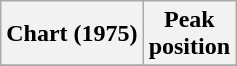<table class="wikitable sortable plainrowheaders">
<tr>
<th>Chart (1975)</th>
<th>Peak<br>position</th>
</tr>
<tr>
</tr>
</table>
